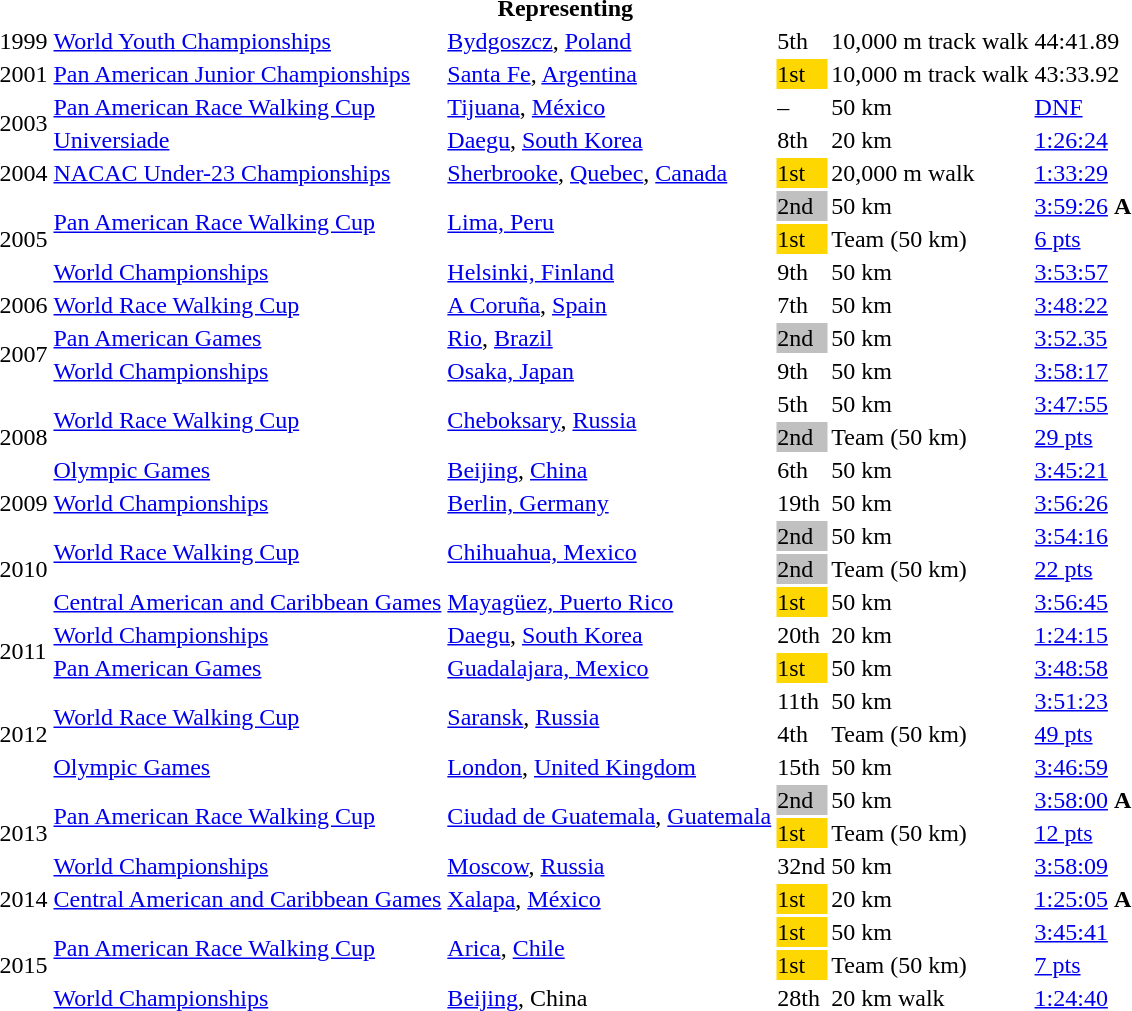<table>
<tr>
<th colspan="6">Representing </th>
</tr>
<tr>
<td>1999</td>
<td><a href='#'>World Youth Championships</a></td>
<td><a href='#'>Bydgoszcz</a>, <a href='#'>Poland</a></td>
<td>5th</td>
<td>10,000 m track walk</td>
<td>44:41.89</td>
</tr>
<tr>
<td>2001</td>
<td><a href='#'>Pan American Junior Championships</a></td>
<td><a href='#'>Santa Fe</a>, <a href='#'>Argentina</a></td>
<td bgcolor=gold>1st</td>
<td>10,000 m track walk</td>
<td>43:33.92</td>
</tr>
<tr>
<td rowspan=2>2003</td>
<td><a href='#'>Pan American Race Walking Cup</a></td>
<td><a href='#'>Tijuana</a>, <a href='#'>México</a></td>
<td>–</td>
<td>50 km</td>
<td><a href='#'>DNF</a></td>
</tr>
<tr>
<td><a href='#'>Universiade</a></td>
<td><a href='#'>Daegu</a>, <a href='#'>South Korea</a></td>
<td>8th</td>
<td>20 km</td>
<td><a href='#'>1:26:24</a></td>
</tr>
<tr>
<td>2004</td>
<td><a href='#'>NACAC Under-23 Championships</a></td>
<td><a href='#'>Sherbrooke</a>, <a href='#'>Quebec</a>, <a href='#'>Canada</a></td>
<td bgcolor=gold>1st</td>
<td>20,000 m walk</td>
<td><a href='#'>1:33:29</a></td>
</tr>
<tr>
<td rowspan=3>2005</td>
<td rowspan=2><a href='#'>Pan American Race Walking Cup</a></td>
<td rowspan=2><a href='#'>Lima, Peru</a></td>
<td bgcolor="silver">2nd</td>
<td>50 km</td>
<td><a href='#'>3:59:26</a> <strong>A</strong></td>
</tr>
<tr>
<td bgcolor=gold>1st</td>
<td>Team (50 km)</td>
<td><a href='#'>6 pts</a></td>
</tr>
<tr>
<td><a href='#'>World Championships</a></td>
<td><a href='#'>Helsinki, Finland</a></td>
<td>9th</td>
<td>50 km</td>
<td><a href='#'>3:53:57</a></td>
</tr>
<tr>
<td>2006</td>
<td><a href='#'>World Race Walking Cup</a></td>
<td><a href='#'>A Coruña</a>, <a href='#'>Spain</a></td>
<td>7th</td>
<td>50 km</td>
<td><a href='#'>3:48:22</a></td>
</tr>
<tr>
<td rowspan=2>2007</td>
<td><a href='#'>Pan American Games</a></td>
<td><a href='#'>Rio</a>, <a href='#'>Brazil</a></td>
<td bgcolor="silver">2nd</td>
<td>50 km</td>
<td><a href='#'>3:52.35</a></td>
</tr>
<tr>
<td><a href='#'>World Championships</a></td>
<td><a href='#'>Osaka, Japan</a></td>
<td>9th</td>
<td>50 km</td>
<td><a href='#'>3:58:17</a></td>
</tr>
<tr>
<td rowspan=3>2008</td>
<td rowspan=2><a href='#'>World Race Walking Cup</a></td>
<td rowspan=2><a href='#'>Cheboksary</a>, <a href='#'>Russia</a></td>
<td>5th</td>
<td>50 km</td>
<td><a href='#'>3:47:55</a></td>
</tr>
<tr>
<td bgcolor=silver>2nd</td>
<td>Team (50 km)</td>
<td><a href='#'>29 pts</a></td>
</tr>
<tr>
<td><a href='#'>Olympic Games</a></td>
<td><a href='#'>Beijing</a>, <a href='#'>China</a></td>
<td>6th</td>
<td>50 km</td>
<td><a href='#'>3:45:21</a></td>
</tr>
<tr>
<td>2009</td>
<td><a href='#'>World Championships</a></td>
<td><a href='#'>Berlin, Germany</a></td>
<td>19th</td>
<td>50 km</td>
<td><a href='#'>3:56:26</a></td>
</tr>
<tr>
<td rowspan=3>2010</td>
<td rowspan=2><a href='#'>World Race Walking Cup</a></td>
<td rowspan=2><a href='#'>Chihuahua, Mexico</a></td>
<td bgcolor=silver>2nd</td>
<td>50 km</td>
<td><a href='#'>3:54:16</a></td>
</tr>
<tr>
<td bgcolor=silver>2nd</td>
<td>Team (50 km)</td>
<td><a href='#'>22 pts</a></td>
</tr>
<tr>
<td><a href='#'>Central American and Caribbean Games</a></td>
<td><a href='#'>Mayagüez, Puerto Rico</a></td>
<td bgcolor="gold">1st</td>
<td>50 km</td>
<td><a href='#'>3:56:45</a></td>
</tr>
<tr>
<td rowspan=2>2011</td>
<td><a href='#'>World Championships</a></td>
<td><a href='#'>Daegu</a>, <a href='#'>South Korea</a></td>
<td>20th</td>
<td>20 km</td>
<td><a href='#'>1:24:15</a></td>
</tr>
<tr>
<td><a href='#'>Pan American Games</a></td>
<td><a href='#'>Guadalajara, Mexico</a></td>
<td bgcolor="gold">1st</td>
<td>50 km</td>
<td><a href='#'>3:48:58</a></td>
</tr>
<tr>
<td rowspan=3>2012</td>
<td rowspan=2><a href='#'>World Race Walking Cup</a></td>
<td rowspan=2><a href='#'>Saransk</a>, <a href='#'>Russia</a></td>
<td>11th</td>
<td>50 km</td>
<td><a href='#'>3:51:23</a></td>
</tr>
<tr>
<td>4th</td>
<td>Team (50 km)</td>
<td><a href='#'>49 pts</a></td>
</tr>
<tr>
<td><a href='#'>Olympic Games</a></td>
<td><a href='#'>London</a>, <a href='#'>United Kingdom</a></td>
<td>15th</td>
<td>50 km</td>
<td><a href='#'>3:46:59</a></td>
</tr>
<tr>
<td rowspan=3>2013</td>
<td rowspan=2><a href='#'>Pan American Race Walking Cup</a></td>
<td rowspan=2><a href='#'>Ciudad de Guatemala</a>, <a href='#'>Guatemala</a></td>
<td bgcolor=silver>2nd</td>
<td>50 km</td>
<td><a href='#'>3:58:00</a> <strong>A</strong></td>
</tr>
<tr>
<td bgcolor=gold>1st</td>
<td>Team (50 km)</td>
<td><a href='#'>12 pts</a></td>
</tr>
<tr>
<td><a href='#'>World Championships</a></td>
<td><a href='#'>Moscow</a>, <a href='#'>Russia</a></td>
<td>32nd</td>
<td>50 km</td>
<td><a href='#'>3:58:09</a></td>
</tr>
<tr>
<td>2014</td>
<td><a href='#'>Central American and Caribbean Games</a></td>
<td><a href='#'>Xalapa</a>, <a href='#'>México</a></td>
<td bgcolor=gold>1st</td>
<td>20 km</td>
<td><a href='#'>1:25:05</a> <strong>A</strong></td>
</tr>
<tr>
<td rowspan=3>2015</td>
<td rowspan=2><a href='#'>Pan American Race Walking Cup</a></td>
<td rowspan=2><a href='#'>Arica</a>, <a href='#'>Chile</a></td>
<td bgcolor=gold>1st</td>
<td>50 km</td>
<td><a href='#'>3:45:41</a></td>
</tr>
<tr>
<td bgcolor=gold>1st</td>
<td>Team (50 km)</td>
<td><a href='#'>7 pts</a></td>
</tr>
<tr>
<td><a href='#'>World Championships</a></td>
<td><a href='#'>Beijing</a>, China</td>
<td>28th</td>
<td>20 km walk</td>
<td><a href='#'>1:24:40</a></td>
</tr>
</table>
